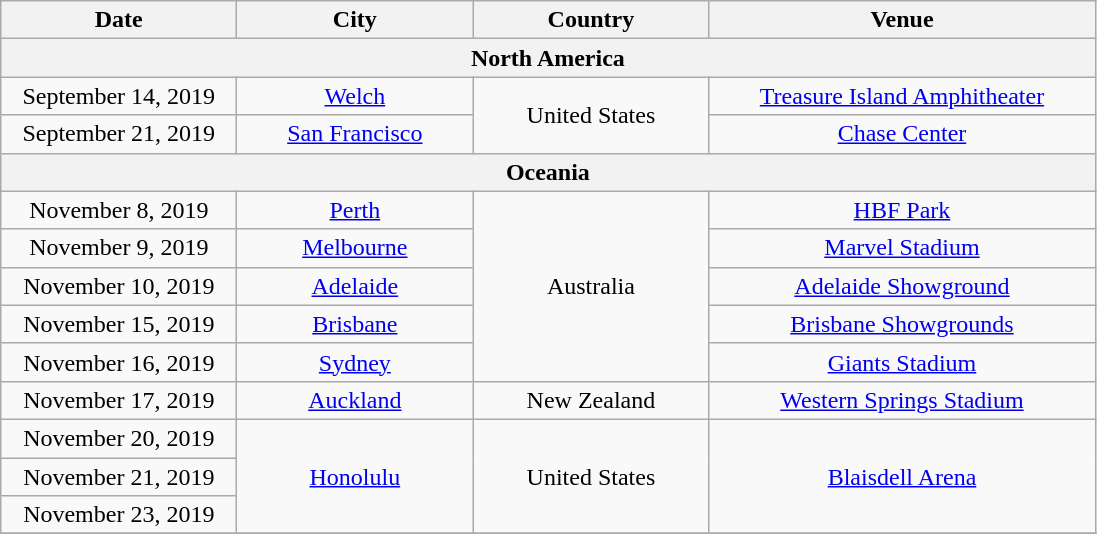<table class="wikitable" style="text-align:center;">
<tr>
<th style="width:150px;">Date</th>
<th style="width:150px;">City</th>
<th style="width:150px;">Country</th>
<th style="width:250px;">Venue</th>
</tr>
<tr>
<th colspan="4">North America</th>
</tr>
<tr>
<td>September 14, 2019</td>
<td><a href='#'>Welch</a></td>
<td rowspan="2">United States</td>
<td><a href='#'>Treasure Island Amphitheater</a></td>
</tr>
<tr>
<td>September 21, 2019</td>
<td><a href='#'>San Francisco</a></td>
<td><a href='#'>Chase Center</a></td>
</tr>
<tr>
<th colspan="4">Oceania</th>
</tr>
<tr>
<td>November 8, 2019</td>
<td><a href='#'>Perth</a></td>
<td rowspan="5">Australia</td>
<td><a href='#'>HBF Park</a></td>
</tr>
<tr>
<td>November 9, 2019</td>
<td><a href='#'>Melbourne</a></td>
<td><a href='#'>Marvel Stadium</a></td>
</tr>
<tr>
<td>November 10, 2019</td>
<td><a href='#'>Adelaide</a></td>
<td><a href='#'>Adelaide Showground</a></td>
</tr>
<tr>
<td>November 15, 2019</td>
<td><a href='#'>Brisbane</a></td>
<td><a href='#'>Brisbane Showgrounds</a></td>
</tr>
<tr>
<td>November 16, 2019</td>
<td><a href='#'>Sydney</a></td>
<td><a href='#'>Giants Stadium</a></td>
</tr>
<tr>
<td>November 17, 2019</td>
<td><a href='#'>Auckland</a></td>
<td>New Zealand</td>
<td><a href='#'>Western Springs Stadium</a></td>
</tr>
<tr>
<td>November 20, 2019</td>
<td rowspan="3"><a href='#'>Honolulu</a></td>
<td rowspan="3">United States</td>
<td rowspan="3"><a href='#'>Blaisdell Arena</a></td>
</tr>
<tr>
<td>November 21, 2019</td>
</tr>
<tr>
<td>November 23, 2019</td>
</tr>
<tr>
</tr>
</table>
